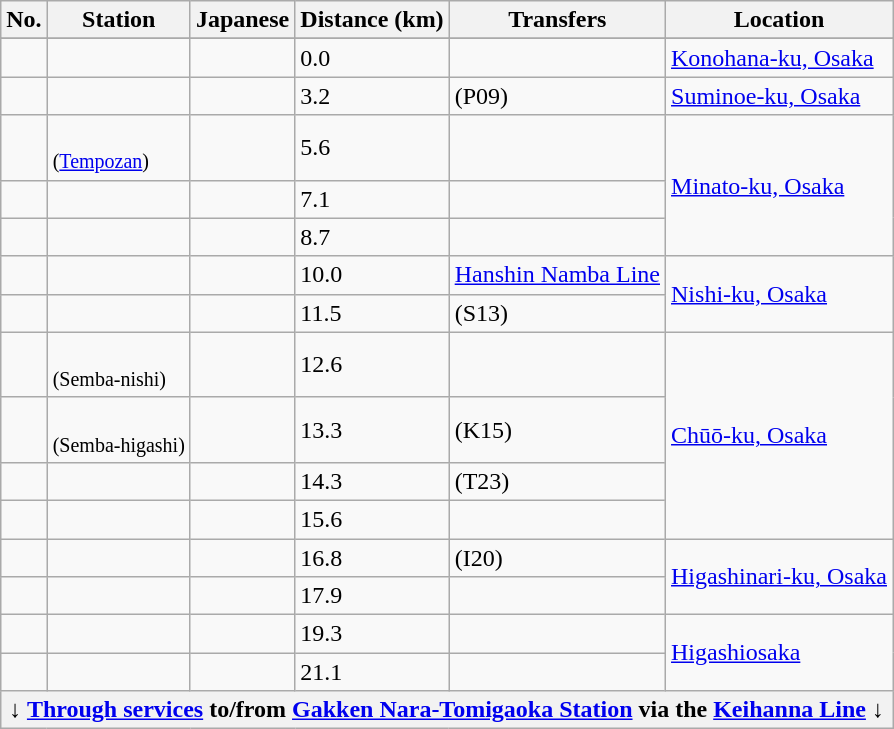<table class="wikitable">
<tr>
<th>No.</th>
<th>Station</th>
<th>Japanese</th>
<th>Distance (km)</th>
<th>Transfers</th>
<th>Location</th>
</tr>
<tr>
</tr>
<tr>
<td></td>
<td></td>
<td></td>
<td>0.0</td>
<td></td>
<td><a href='#'>Konohana-ku, Osaka</a></td>
</tr>
<tr>
<td></td>
<td></td>
<td></td>
<td>3.2</td>
<td> (P09)</td>
<td><a href='#'>Suminoe-ku, Osaka</a></td>
</tr>
<tr>
<td></td>
<td><br><small>(<a href='#'>Tempozan</a>)</small></td>
<td></td>
<td>5.6</td>
<td></td>
<td rowspan="3"><a href='#'>Minato-ku, Osaka</a></td>
</tr>
<tr>
<td></td>
<td></td>
<td></td>
<td>7.1</td>
<td></td>
</tr>
<tr>
<td></td>
<td></td>
<td></td>
<td>8.7</td>
<td> </td>
</tr>
<tr>
<td></td>
<td></td>
<td></td>
<td>10.0</td>
<td> <a href='#'>Hanshin Namba Line</a></td>
<td rowspan="2"><a href='#'>Nishi-ku, Osaka</a></td>
</tr>
<tr>
<td></td>
<td></td>
<td></td>
<td>11.5</td>
<td> (S13)</td>
</tr>
<tr>
<td></td>
<td><br><small>(Semba-nishi)</small></td>
<td></td>
<td>12.6</td>
<td></td>
<td rowspan="4"><a href='#'>Chūō-ku, Osaka</a></td>
</tr>
<tr>
<td></td>
<td><br><small>(Semba-higashi)</small></td>
<td></td>
<td>13.3</td>
<td> (K15)</td>
</tr>
<tr>
<td></td>
<td></td>
<td></td>
<td>14.3</td>
<td> (T23)</td>
</tr>
<tr>
<td></td>
<td></td>
<td></td>
<td>15.6</td>
<td></td>
</tr>
<tr>
<td></td>
<td></td>
<td></td>
<td>16.8</td>
<td> (I20)</td>
<td rowspan="2"><a href='#'>Higashinari-ku, Osaka</a></td>
</tr>
<tr>
<td></td>
<td></td>
<td></td>
<td>17.9</td>
<td></td>
</tr>
<tr>
<td></td>
<td></td>
<td></td>
<td>19.3</td>
<td> </td>
<td rowspan="2"><a href='#'>Higashiosaka</a></td>
</tr>
<tr>
<td></td>
<td></td>
<td></td>
<td>21.1</td>
<td> </td>
</tr>
<tr>
<th colspan="6" align="center">↓ <a href='#'>Through services</a> to/from <a href='#'>Gakken Nara-Tomigaoka Station</a> via the  <a href='#'>Keihanna Line</a> ↓</th>
</tr>
</table>
